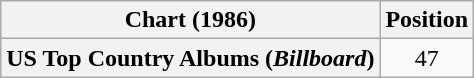<table class="wikitable plainrowheaders" style="text-align:center">
<tr>
<th scope="col">Chart (1986)</th>
<th scope="col">Position</th>
</tr>
<tr>
<th scope="row">US Top Country Albums (<em>Billboard</em>)</th>
<td>47</td>
</tr>
</table>
